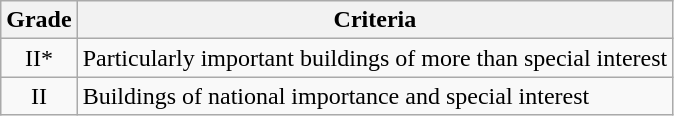<table class="wikitable">
<tr>
<th>Grade</th>
<th>Criteria</th>
</tr>
<tr>
<td align="center" >II*</td>
<td>Particularly important buildings of more than special interest</td>
</tr>
<tr>
<td align="center" >II</td>
<td>Buildings of national importance and special interest</td>
</tr>
</table>
